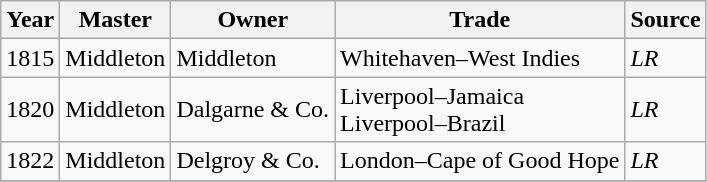<table class=" wikitable">
<tr>
<th>Year</th>
<th>Master</th>
<th>Owner</th>
<th>Trade</th>
<th>Source</th>
</tr>
<tr>
<td>1815</td>
<td>Middleton</td>
<td>Middleton</td>
<td>Whitehaven–West Indies</td>
<td><em>LR</em></td>
</tr>
<tr>
<td>1820</td>
<td>Middleton</td>
<td>Dalgarne & Co.</td>
<td>Liverpool–Jamaica<br>Liverpool–Brazil</td>
<td><em>LR</em></td>
</tr>
<tr>
<td>1822</td>
<td>Middleton</td>
<td>Delgroy & Co.</td>
<td>London–Cape of Good Hope</td>
<td><em>LR</em></td>
</tr>
<tr>
</tr>
</table>
